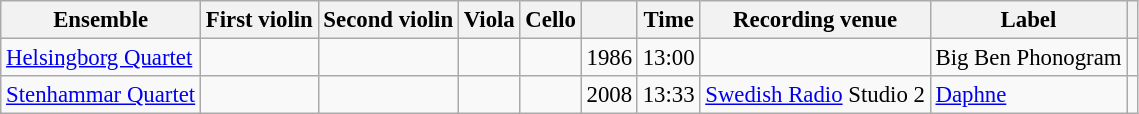<table class="wikitable sortable" style="margin-right:0; font-size:95%">
<tr>
<th scope="col">Ensemble</th>
<th scope="col">First violin</th>
<th scope="col">Second violin</th>
<th scope="col">Viola</th>
<th scope="col">Cello</th>
<th scope="col"></th>
<th scope="col">Time</th>
<th scope="col">Recording venue</th>
<th scope="col">Label</th>
<th scope="col"class="unsortable"></th>
</tr>
<tr>
<td><a href='#'>Helsingborg Quartet</a></td>
<td></td>
<td></td>
<td></td>
<td></td>
<td>1986</td>
<td>13:00</td>
<td></td>
<td>Big Ben Phonogram</td>
<td></td>
</tr>
<tr>
<td><a href='#'>Stenhammar Quartet</a></td>
<td></td>
<td></td>
<td></td>
<td></td>
<td>2008</td>
<td>13:33</td>
<td><a href='#'>Swedish Radio</a> Studio 2</td>
<td><a href='#'>Daphne</a></td>
<td></td>
</tr>
</table>
